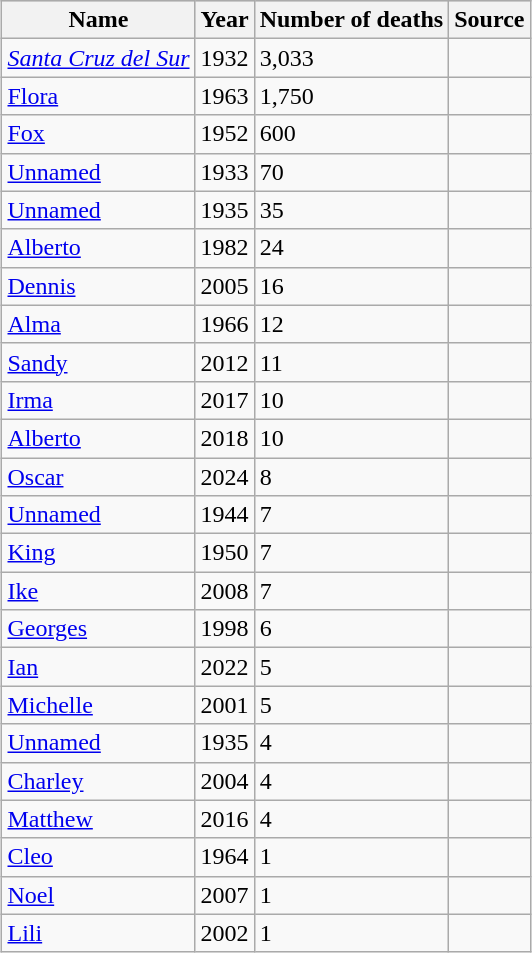<table class="wikitable" align="center" style="margin-left: auto; margin-right: auto; border: none;">
<tr bgcolor="#CCCCCC">
<th>Name</th>
<th>Year</th>
<th>Number of deaths</th>
<th>Source</th>
</tr>
<tr>
<td><em><a href='#'>Santa Cruz del Sur</a></em></td>
<td>1932</td>
<td>3,033</td>
<td></td>
</tr>
<tr>
<td><a href='#'>Flora</a></td>
<td>1963</td>
<td>1,750</td>
<td></td>
</tr>
<tr>
<td><a href='#'>Fox</a></td>
<td>1952</td>
<td>600</td>
<td></td>
</tr>
<tr>
<td><a href='#'>Unnamed</a></td>
<td>1933</td>
<td>70</td>
<td></td>
</tr>
<tr>
<td><a href='#'>Unnamed</a></td>
<td>1935</td>
<td>35</td>
<td></td>
</tr>
<tr>
<td><a href='#'>Alberto</a></td>
<td>1982</td>
<td>24</td>
<td></td>
</tr>
<tr>
<td><a href='#'>Dennis</a></td>
<td>2005</td>
<td>16</td>
<td></td>
</tr>
<tr>
<td><a href='#'>Alma</a></td>
<td>1966</td>
<td>12</td>
<td></td>
</tr>
<tr>
<td><a href='#'>Sandy</a></td>
<td>2012</td>
<td>11</td>
<td></td>
</tr>
<tr>
<td><a href='#'>Irma</a></td>
<td>2017</td>
<td>10</td>
<td></td>
</tr>
<tr>
<td><a href='#'>Alberto</a></td>
<td>2018</td>
<td>10</td>
<td></td>
</tr>
<tr>
<td><a href='#'>Oscar</a></td>
<td>2024</td>
<td>8</td>
<td></td>
</tr>
<tr>
<td><a href='#'>Unnamed</a></td>
<td>1944</td>
<td>7</td>
<td></td>
</tr>
<tr>
<td><a href='#'>King</a></td>
<td>1950</td>
<td>7</td>
<td></td>
</tr>
<tr>
<td><a href='#'>Ike</a></td>
<td>2008</td>
<td>7</td>
<td></td>
</tr>
<tr>
<td><a href='#'>Georges</a></td>
<td>1998</td>
<td>6</td>
<td></td>
</tr>
<tr>
<td><a href='#'>Ian</a></td>
<td>2022</td>
<td>5</td>
<td></td>
</tr>
<tr>
<td><a href='#'>Michelle</a></td>
<td>2001</td>
<td>5</td>
<td></td>
</tr>
<tr>
<td><a href='#'>Unnamed</a></td>
<td>1935</td>
<td>4</td>
<td></td>
</tr>
<tr>
<td><a href='#'>Charley</a></td>
<td>2004</td>
<td>4</td>
<td></td>
</tr>
<tr>
<td><a href='#'>Matthew</a></td>
<td>2016</td>
<td>4</td>
<td></td>
</tr>
<tr>
<td><a href='#'>Cleo</a></td>
<td>1964</td>
<td>1</td>
<td></td>
</tr>
<tr>
<td><a href='#'>Noel</a></td>
<td>2007</td>
<td>1</td>
<td></td>
</tr>
<tr>
<td><a href='#'>Lili</a></td>
<td>2002</td>
<td>1</td>
<td></td>
</tr>
</table>
